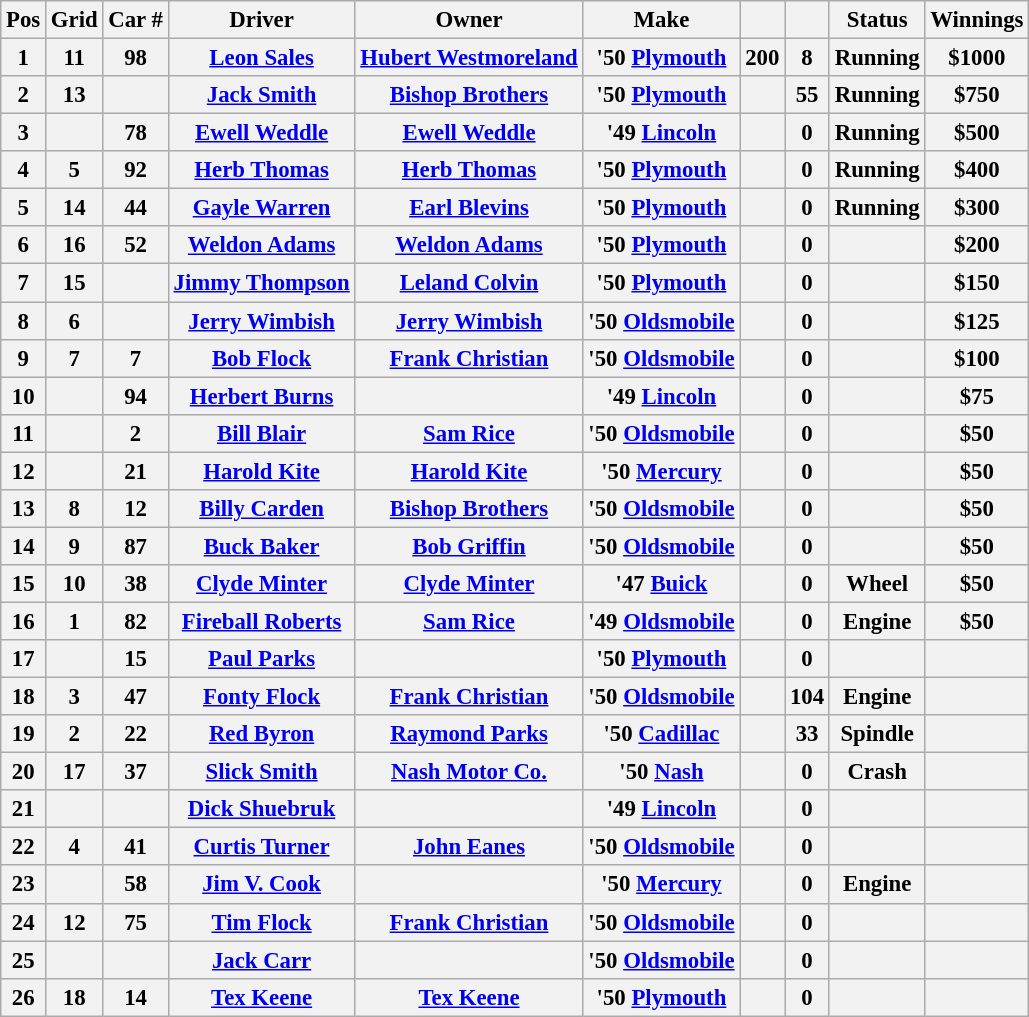<table class="sortable wikitable" style="font-size:95%">
<tr>
<th>Pos</th>
<th>Grid</th>
<th>Car #</th>
<th>Driver</th>
<th>Owner</th>
<th>Make</th>
<th></th>
<th></th>
<th>Status</th>
<th>Winnings</th>
</tr>
<tr>
<th>1</th>
<th>11</th>
<th>98</th>
<th><a href='#'>Leon Sales</a></th>
<th><a href='#'>Hubert Westmoreland</a></th>
<th>'50 <a href='#'>Plymouth</a></th>
<th>200</th>
<th>8</th>
<th>Running</th>
<th>$1000</th>
</tr>
<tr>
<th>2</th>
<th>13</th>
<th></th>
<th><a href='#'>Jack Smith</a></th>
<th><a href='#'>Bishop Brothers</a></th>
<th>'50 <a href='#'>Plymouth</a></th>
<th></th>
<th>55</th>
<th>Running</th>
<th>$750</th>
</tr>
<tr>
<th>3</th>
<th></th>
<th>78</th>
<th><a href='#'>Ewell Weddle</a></th>
<th><a href='#'>Ewell Weddle</a></th>
<th>'49 <a href='#'>Lincoln</a></th>
<th></th>
<th>0</th>
<th>Running</th>
<th>$500</th>
</tr>
<tr>
<th>4</th>
<th>5</th>
<th>92</th>
<th><a href='#'>Herb Thomas</a></th>
<th><a href='#'>Herb Thomas</a></th>
<th>'50 <a href='#'>Plymouth</a></th>
<th></th>
<th>0</th>
<th>Running</th>
<th>$400</th>
</tr>
<tr>
<th>5</th>
<th>14</th>
<th>44</th>
<th><a href='#'>Gayle Warren</a></th>
<th><a href='#'>Earl Blevins</a></th>
<th>'50 <a href='#'>Plymouth</a></th>
<th></th>
<th>0</th>
<th>Running</th>
<th>$300</th>
</tr>
<tr>
<th>6</th>
<th>16</th>
<th>52</th>
<th><a href='#'>Weldon Adams</a></th>
<th><a href='#'>Weldon Adams</a></th>
<th>'50 <a href='#'>Plymouth</a></th>
<th></th>
<th>0</th>
<th></th>
<th>$200</th>
</tr>
<tr>
<th>7</th>
<th>15</th>
<th></th>
<th><a href='#'>Jimmy Thompson</a></th>
<th><a href='#'>Leland Colvin</a></th>
<th>'50 <a href='#'>Plymouth</a></th>
<th></th>
<th>0</th>
<th></th>
<th>$150</th>
</tr>
<tr>
<th>8</th>
<th>6</th>
<th></th>
<th><a href='#'>Jerry Wimbish</a></th>
<th><a href='#'>Jerry Wimbish</a></th>
<th>'50 <a href='#'>Oldsmobile</a></th>
<th></th>
<th>0</th>
<th></th>
<th>$125</th>
</tr>
<tr>
<th>9</th>
<th>7</th>
<th>7</th>
<th><a href='#'>Bob Flock</a></th>
<th><a href='#'>Frank Christian</a></th>
<th>'50 <a href='#'>Oldsmobile</a></th>
<th></th>
<th>0</th>
<th></th>
<th>$100</th>
</tr>
<tr>
<th>10</th>
<th></th>
<th>94</th>
<th><a href='#'>Herbert Burns</a></th>
<th></th>
<th>'49 <a href='#'>Lincoln</a></th>
<th></th>
<th>0</th>
<th></th>
<th>$75</th>
</tr>
<tr>
<th>11</th>
<th></th>
<th>2</th>
<th><a href='#'>Bill Blair</a></th>
<th><a href='#'>Sam Rice</a></th>
<th>'50 <a href='#'>Oldsmobile</a></th>
<th></th>
<th>0</th>
<th></th>
<th>$50</th>
</tr>
<tr>
<th>12</th>
<th></th>
<th>21</th>
<th><a href='#'>Harold Kite</a></th>
<th><a href='#'>Harold Kite</a></th>
<th>'50 <a href='#'>Mercury</a></th>
<th></th>
<th>0</th>
<th></th>
<th>$50</th>
</tr>
<tr>
<th>13</th>
<th>8</th>
<th>12</th>
<th><a href='#'>Billy Carden</a></th>
<th><a href='#'>Bishop Brothers</a></th>
<th>'50 <a href='#'>Oldsmobile</a></th>
<th></th>
<th>0</th>
<th></th>
<th>$50</th>
</tr>
<tr>
<th>14</th>
<th>9</th>
<th>87</th>
<th><a href='#'>Buck Baker</a></th>
<th><a href='#'>Bob Griffin</a></th>
<th>'50 <a href='#'>Oldsmobile</a></th>
<th></th>
<th>0</th>
<th></th>
<th>$50</th>
</tr>
<tr>
<th>15</th>
<th>10</th>
<th>38</th>
<th><a href='#'>Clyde Minter</a></th>
<th><a href='#'>Clyde Minter</a></th>
<th>'47 <a href='#'>Buick</a></th>
<th></th>
<th>0</th>
<th>Wheel</th>
<th>$50</th>
</tr>
<tr>
<th>16</th>
<th>1</th>
<th>82</th>
<th><a href='#'>Fireball Roberts</a></th>
<th><a href='#'>Sam Rice</a></th>
<th>'49 <a href='#'>Oldsmobile</a></th>
<th></th>
<th>0</th>
<th>Engine</th>
<th>$50</th>
</tr>
<tr>
<th>17</th>
<th></th>
<th>15</th>
<th><a href='#'>Paul Parks</a></th>
<th></th>
<th>'50 <a href='#'>Plymouth</a></th>
<th></th>
<th>0</th>
<th></th>
<th></th>
</tr>
<tr>
<th>18</th>
<th>3</th>
<th>47</th>
<th><a href='#'>Fonty Flock</a></th>
<th><a href='#'>Frank Christian</a></th>
<th>'50 <a href='#'>Oldsmobile</a></th>
<th></th>
<th>104</th>
<th>Engine</th>
<th></th>
</tr>
<tr>
<th>19</th>
<th>2</th>
<th>22</th>
<th><a href='#'>Red Byron</a></th>
<th><a href='#'>Raymond Parks</a></th>
<th>'50 <a href='#'>Cadillac</a></th>
<th></th>
<th>33</th>
<th>Spindle</th>
<th></th>
</tr>
<tr>
<th>20</th>
<th>17</th>
<th>37</th>
<th><a href='#'>Slick Smith</a></th>
<th><a href='#'>Nash Motor Co.</a></th>
<th>'50 <a href='#'>Nash</a></th>
<th></th>
<th>0</th>
<th>Crash</th>
<th></th>
</tr>
<tr>
<th>21</th>
<th></th>
<th></th>
<th><a href='#'>Dick Shuebruk</a></th>
<th></th>
<th>'49 <a href='#'>Lincoln</a></th>
<th></th>
<th>0</th>
<th></th>
<th></th>
</tr>
<tr>
<th>22</th>
<th>4</th>
<th>41</th>
<th><a href='#'>Curtis Turner</a></th>
<th><a href='#'>John Eanes</a></th>
<th>'50 <a href='#'>Oldsmobile</a></th>
<th></th>
<th>0</th>
<th></th>
<th></th>
</tr>
<tr>
<th>23</th>
<th></th>
<th>58</th>
<th><a href='#'>Jim V. Cook</a></th>
<th></th>
<th>'50 <a href='#'>Mercury</a></th>
<th></th>
<th>0</th>
<th>Engine</th>
<th></th>
</tr>
<tr>
<th>24</th>
<th>12</th>
<th>75</th>
<th><a href='#'>Tim Flock</a></th>
<th><a href='#'>Frank Christian</a></th>
<th>'50 <a href='#'>Oldsmobile</a></th>
<th></th>
<th>0</th>
<th></th>
<th></th>
</tr>
<tr>
<th>25</th>
<th></th>
<th></th>
<th><a href='#'>Jack Carr</a></th>
<th></th>
<th>'50 <a href='#'>Oldsmobile</a></th>
<th></th>
<th>0</th>
<th></th>
<th></th>
</tr>
<tr>
<th>26</th>
<th>18</th>
<th>14</th>
<th><a href='#'>Tex Keene</a></th>
<th><a href='#'>Tex Keene</a></th>
<th>'50 <a href='#'>Plymouth</a></th>
<th></th>
<th>0</th>
<th></th>
<th></th>
</tr>
</table>
